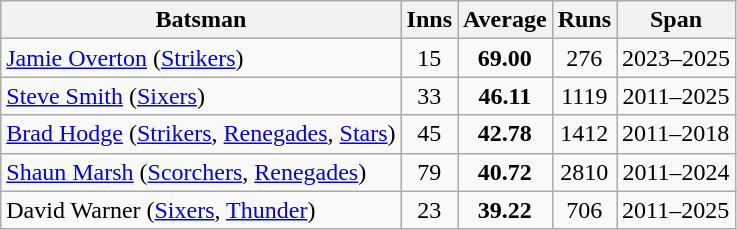<table class="wikitable" style="text-align:center">
<tr>
<th>Batsman</th>
<th>Inns</th>
<th>Average</th>
<th>Runs</th>
<th>Span</th>
</tr>
<tr>
<td style="text-align:left"><span><a href='#'></a></span> <a href='#'>Jamie Overton</a> <span>(<a href='#'>Strikers</a>)</span></td>
<td style="text-align:center">15</td>
<td style="text-align:center"><strong>69.00</strong></td>
<td>276</td>
<td style="text-align:left">2023–2025</td>
</tr>
<tr>
<td style="text-align:left"><span><a href='#'></a></span> <a href='#'>Steve Smith</a> <span>(<a href='#'>Sixers</a>)</span></td>
<td style="text align:center">33</td>
<td style="text-align:center"><strong>46.11</strong></td>
<td>1119</td>
<td>2011–2025</td>
</tr>
<tr>
<td style="text-align:left"><span><a href='#'></a></span> <a href='#'><span></span></a> <span><a href='#'></a></span> <a href='#'>Brad Hodge</a> <span>(<a href='#'>Strikers</a>, <a href='#'>Renegades</a>, <a href='#'>Stars</a>)</span></td>
<td style="text-align:center">45</td>
<td style="text-align:center"><strong>42.78</strong></td>
<td>1412</td>
<td style="text-align:left">2011–2018</td>
</tr>
<tr>
<td style="text-align:left"><span><a href='#'></a> <a href='#'></a></span> <a href='#'>Shaun Marsh</a> <span>(<a href='#'>Scorchers</a>, <a href='#'>Renegades</a>)</span></td>
<td style="text-align:center">79</td>
<td style="text-align:center"><strong>40.72</strong></td>
<td>2810</td>
<td>2011–2024</td>
</tr>
<tr>
<td style="text-align:left"><span><a href='#'></a></span> <a href='#'><span></span></a> David Warner <span>(<a href='#'>Sixers</a>, <a href='#'>Thunder</a>)</span></td>
<td style="text-align:center">23</td>
<td style="text-align:center"><strong>39.22</strong></td>
<td>706</td>
<td style="text-align:left">2011–2025</td>
</tr>
</table>
